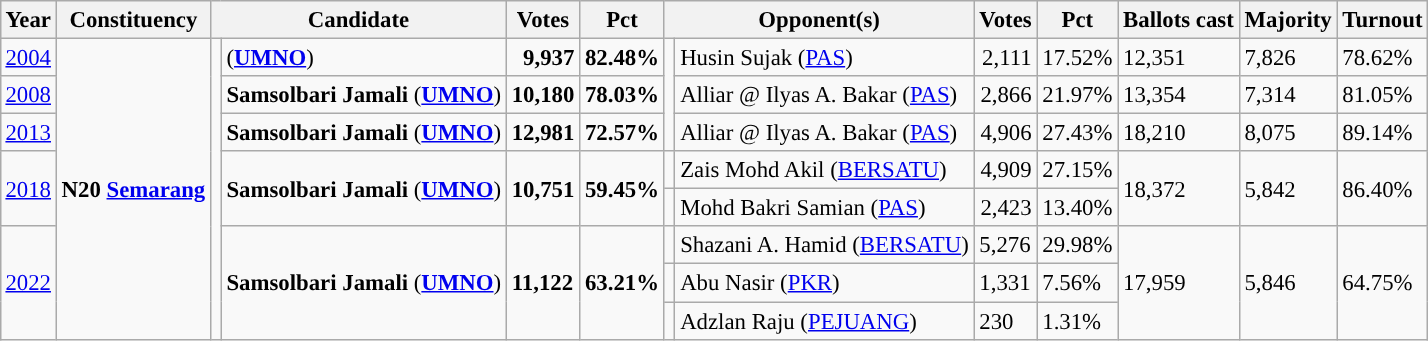<table class="wikitable" style="margin:0.5em ; font-size:95%">
<tr>
<th>Year</th>
<th>Constituency</th>
<th colspan=2>Candidate</th>
<th>Votes</th>
<th>Pct</th>
<th colspan=2>Opponent(s)</th>
<th>Votes</th>
<th>Pct</th>
<th>Ballots cast</th>
<th>Majority</th>
<th>Turnout</th>
</tr>
<tr>
<td><a href='#'>2004</a></td>
<td rowspan="8"><strong>N20 <a href='#'>Semarang</a></strong></td>
<td rowspan="8" ></td>
<td> (<a href='#'><strong>UMNO</strong></a>)</td>
<td align="right"><strong>9,937</strong></td>
<td><strong>82.48%</strong></td>
<td rowspan="3" ></td>
<td>Husin Sujak (<a href='#'>PAS</a>)</td>
<td align="right">2,111</td>
<td>17.52%</td>
<td>12,351</td>
<td>7,826</td>
<td>78.62%</td>
</tr>
<tr>
<td><a href='#'>2008</a></td>
<td><strong>Samsolbari Jamali</strong> (<a href='#'><strong>UMNO</strong></a>)</td>
<td align="right"><strong>10,180</strong></td>
<td><strong>78.03%</strong></td>
<td>Alliar @ Ilyas A. Bakar (<a href='#'>PAS</a>)</td>
<td align="right">2,866</td>
<td>21.97%</td>
<td>13,354</td>
<td>7,314</td>
<td>81.05%</td>
</tr>
<tr>
<td><a href='#'>2013</a></td>
<td><strong>Samsolbari Jamali</strong> (<a href='#'><strong>UMNO</strong></a>)</td>
<td align="right"><strong>12,981</strong></td>
<td><strong>72.57%</strong></td>
<td>Alliar @ Ilyas A. Bakar (<a href='#'>PAS</a>)</td>
<td align="right">4,906</td>
<td>27.43%</td>
<td>18,210</td>
<td>8,075</td>
<td>89.14%</td>
</tr>
<tr>
<td rowspan=2><a href='#'>2018</a></td>
<td rowspan="2"><strong>Samsolbari Jamali</strong> (<a href='#'><strong>UMNO</strong></a>)</td>
<td rowspan=2 align="right"><strong>10,751</strong></td>
<td rowspan=2><strong>59.45%</strong></td>
<td></td>
<td>Zais Mohd Akil (<a href='#'>BERSATU</a>)</td>
<td align="right">4,909</td>
<td>27.15%</td>
<td rowspan=2>18,372</td>
<td rowspan=2>5,842</td>
<td rowspan=2>86.40%</td>
</tr>
<tr>
<td></td>
<td>Mohd Bakri Samian (<a href='#'>PAS</a>)</td>
<td align="right">2,423</td>
<td>13.40%</td>
</tr>
<tr>
<td rowspan="3"><a href='#'>2022</a></td>
<td rowspan="3"><strong>Samsolbari Jamali</strong> (<a href='#'><strong>UMNO</strong></a>)</td>
<td rowspan="3"><strong>11,122</strong></td>
<td rowspan="3"><strong>63.21%</strong></td>
<td></td>
<td>Shazani A. Hamid (<a href='#'>BERSATU</a>)</td>
<td>5,276</td>
<td>29.98%</td>
<td rowspan="3">17,959</td>
<td rowspan="3">5,846</td>
<td rowspan="3">64.75%</td>
</tr>
<tr>
<td></td>
<td>Abu Nasir (<a href='#'>PKR</a>)</td>
<td>1,331</td>
<td>7.56%</td>
</tr>
<tr>
<td></td>
<td>Adzlan Raju (<a href='#'>PEJUANG</a>)</td>
<td>230</td>
<td>1.31%</td>
</tr>
</table>
